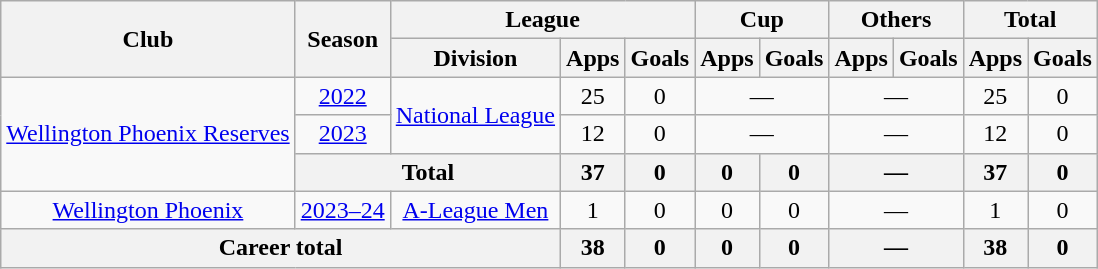<table class="wikitable" style="text-align: center;">
<tr>
<th rowspan=2>Club</th>
<th rowspan=2>Season</th>
<th colspan=3>League</th>
<th colspan=2>Cup</th>
<th colspan=2>Others</th>
<th colspan=2>Total</th>
</tr>
<tr>
<th>Division</th>
<th>Apps</th>
<th>Goals</th>
<th>Apps</th>
<th>Goals</th>
<th>Apps</th>
<th>Goals</th>
<th>Apps</th>
<th>Goals</th>
</tr>
<tr>
<td rowspan="3"><a href='#'>Wellington Phoenix Reserves</a></td>
<td><a href='#'>2022</a></td>
<td rowspan=2><a href='#'>National League</a></td>
<td>25</td>
<td>0</td>
<td colspan=2>—</td>
<td colspan=2>—</td>
<td>25</td>
<td>0</td>
</tr>
<tr>
<td><a href='#'>2023</a></td>
<td>12</td>
<td>0</td>
<td colspan=2>—</td>
<td colspan=2>—</td>
<td>12</td>
<td>0</td>
</tr>
<tr>
<th colspan=2>Total</th>
<th>37</th>
<th>0</th>
<th>0</th>
<th>0</th>
<th colspan=2>—</th>
<th>37</th>
<th>0</th>
</tr>
<tr>
<td><a href='#'>Wellington Phoenix</a></td>
<td><a href='#'>2023–24</a></td>
<td><a href='#'>A-League Men</a></td>
<td>1</td>
<td>0</td>
<td>0</td>
<td>0</td>
<td colspan=2>—</td>
<td>1</td>
<td>0</td>
</tr>
<tr>
<th colspan=3>Career total</th>
<th>38</th>
<th>0</th>
<th>0</th>
<th>0</th>
<th colspan=2>—</th>
<th>38</th>
<th>0</th>
</tr>
</table>
